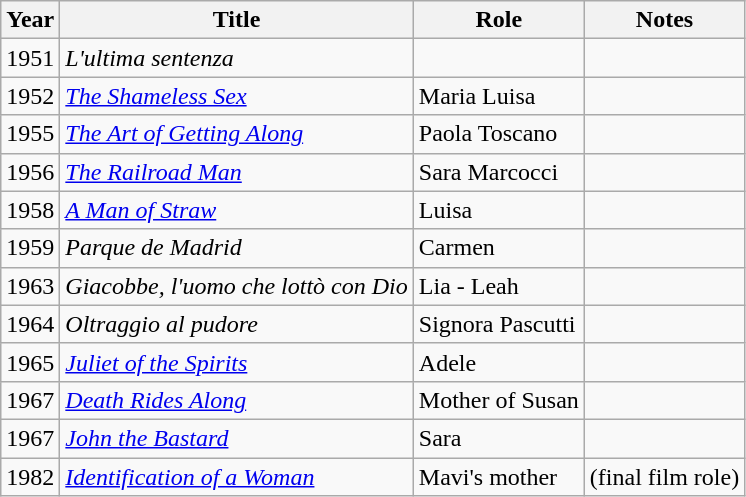<table class="wikitable sortable">
<tr>
<th>Year</th>
<th>Title</th>
<th>Role</th>
<th class="unsortable">Notes</th>
</tr>
<tr>
<td>1951</td>
<td><em>L'ultima sentenza</em></td>
<td></td>
<td></td>
</tr>
<tr>
<td>1952</td>
<td><em><a href='#'>The Shameless Sex</a></em></td>
<td>Maria Luisa</td>
<td></td>
</tr>
<tr>
<td>1955</td>
<td><em><a href='#'>The Art of Getting Along</a></em></td>
<td>Paola Toscano</td>
<td></td>
</tr>
<tr>
<td>1956</td>
<td><em><a href='#'>The Railroad Man</a></em></td>
<td>Sara Marcocci</td>
<td></td>
</tr>
<tr>
<td>1958</td>
<td><em><a href='#'>A Man of Straw</a></em></td>
<td>Luisa</td>
<td></td>
</tr>
<tr>
<td>1959</td>
<td><em>Parque de Madrid</em></td>
<td>Carmen</td>
<td></td>
</tr>
<tr>
<td>1963</td>
<td><em>Giacobbe, l'uomo che lottò con Dio</em></td>
<td>Lia - Leah</td>
<td></td>
</tr>
<tr>
<td>1964</td>
<td><em>Oltraggio al pudore</em></td>
<td>Signora Pascutti</td>
<td></td>
</tr>
<tr>
<td>1965</td>
<td><em><a href='#'>Juliet of the Spirits</a></em></td>
<td>Adele</td>
<td></td>
</tr>
<tr>
<td>1967</td>
<td><em><a href='#'>Death Rides Along</a></em></td>
<td>Mother of Susan</td>
<td></td>
</tr>
<tr>
<td>1967</td>
<td><em><a href='#'>John the Bastard</a></em></td>
<td>Sara</td>
<td></td>
</tr>
<tr>
<td>1982</td>
<td><em><a href='#'>Identification of a Woman</a></em></td>
<td>Mavi's mother</td>
<td>(final film role)</td>
</tr>
</table>
